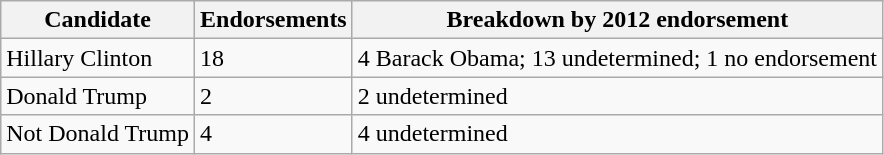<table class="wikitable sortable">
<tr>
<th>Candidate</th>
<th>Endorsements</th>
<th class="unsortable">Breakdown by 2012 endorsement</th>
</tr>
<tr>
<td data-sort-value="Clinton" >Hillary Clinton</td>
<td>18</td>
<td>4 Barack Obama; 13 undetermined; 1 no endorsement</td>
</tr>
<tr>
<td data-sort-value="Trump" >Donald Trump</td>
<td>2</td>
<td>2 undetermined</td>
</tr>
<tr>
<td>Not Donald Trump</td>
<td>4</td>
<td>4 undetermined</td>
</tr>
</table>
